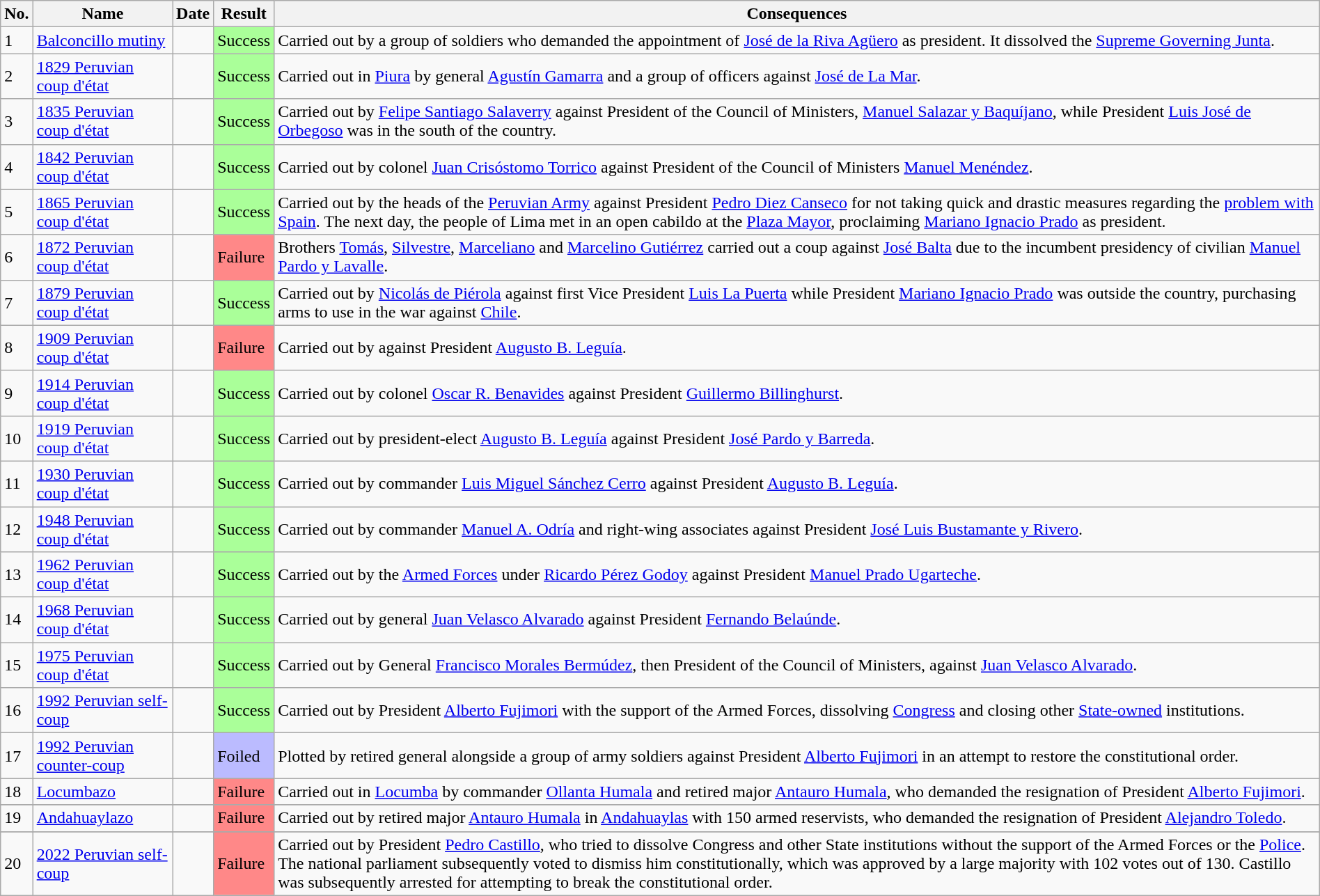<table class="wikitable" border="1" width=100%>
<tr>
<th>No.</th>
<th>Name</th>
<th>Date</th>
<th>Result</th>
<th>Consequences</th>
</tr>
<tr>
<td>1</td>
<td><a href='#'>Balconcillo mutiny</a></td>
<td></td>
<td style="background:#AF9">Success</td>
<td>Carried out by a group of soldiers who demanded the appointment of <a href='#'>José de la Riva Agüero</a> as president. It dissolved the <a href='#'>Supreme Governing Junta</a>.</td>
</tr>
<tr>
<td>2</td>
<td><a href='#'>1829 Peruvian coup d'état</a></td>
<td></td>
<td style="background:#AF9">Success</td>
<td>Carried out in <a href='#'>Piura</a> by general <a href='#'>Agustín Gamarra</a> and a group of officers against <a href='#'>José de La Mar</a>.</td>
</tr>
<tr>
<td>3</td>
<td><a href='#'>1835 Peruvian coup d'état</a></td>
<td></td>
<td style="background:#AF9">Success</td>
<td>Carried out by <a href='#'>Felipe Santiago Salaverry</a> against President of the Council of Ministers, <a href='#'>Manuel Salazar y Baquíjano</a>, while President <a href='#'>Luis José de Orbegoso</a> was in the south of the country.</td>
</tr>
<tr>
<td>4</td>
<td><a href='#'>1842 Peruvian coup d'état</a></td>
<td></td>
<td style="background:#AF9">Success</td>
<td>Carried out by colonel <a href='#'>Juan Crisóstomo Torrico</a> against President of the Council of Ministers <a href='#'>Manuel Menéndez</a>.</td>
</tr>
<tr>
<td>5</td>
<td><a href='#'>1865 Peruvian coup d'état</a></td>
<td></td>
<td style="background:#AF9">Success</td>
<td>Carried out by the heads of the <a href='#'>Peruvian Army</a> against President <a href='#'>Pedro Diez Canseco</a> for not taking quick and drastic measures regarding the <a href='#'>problem with Spain</a>. The next day, the people of Lima met in an open cabildo at the <a href='#'>Plaza Mayor</a>, proclaiming <a href='#'>Mariano Ignacio Prado</a> as president.</td>
</tr>
<tr>
<td>6</td>
<td><a href='#'>1872 Peruvian coup d'état</a></td>
<td></td>
<td style="background:#F88">Failure</td>
<td>Brothers <a href='#'>Tomás</a>, <a href='#'>Silvestre</a>, <a href='#'>Marceliano</a> and <a href='#'>Marcelino Gutiérrez</a> carried out a coup against <a href='#'>José Balta</a> due to the incumbent presidency of civilian <a href='#'>Manuel Pardo y Lavalle</a>.</td>
</tr>
<tr>
<td>7</td>
<td><a href='#'>1879 Peruvian coup d'état</a></td>
<td></td>
<td style="background:#AF9">Success</td>
<td>Carried out by <a href='#'>Nicolás de Piérola</a> against first Vice President <a href='#'>Luis La Puerta</a> while President <a href='#'>Mariano Ignacio Prado</a> was outside the country, purchasing arms to use in the war against <a href='#'>Chile</a>.</td>
</tr>
<tr>
<td>8</td>
<td><a href='#'>1909 Peruvian coup d'état</a></td>
<td></td>
<td style="background:#F88">Failure</td>
<td>Carried out by  against President <a href='#'>Augusto B. Leguía</a>.</td>
</tr>
<tr>
<td>9</td>
<td><a href='#'>1914 Peruvian coup d'état</a></td>
<td></td>
<td style="background:#AF9">Success</td>
<td>Carried out by colonel <a href='#'>Oscar R. Benavides</a> against President <a href='#'>Guillermo Billinghurst</a>.</td>
</tr>
<tr>
<td>10</td>
<td><a href='#'>1919 Peruvian coup d'état</a></td>
<td></td>
<td style="background:#AF9">Success</td>
<td>Carried out by president-elect <a href='#'>Augusto B. Leguía</a> against President <a href='#'>José Pardo y Barreda</a>.</td>
</tr>
<tr>
<td>11</td>
<td><a href='#'>1930 Peruvian coup d'état</a></td>
<td></td>
<td style="background:#AF9">Success</td>
<td>Carried out by commander <a href='#'>Luis Miguel Sánchez Cerro</a> against President <a href='#'>Augusto B. Leguía</a>.</td>
</tr>
<tr>
<td>12</td>
<td><a href='#'>1948 Peruvian coup d'état</a></td>
<td></td>
<td style="background:#AF9">Success</td>
<td>Carried out by commander <a href='#'>Manuel A. Odría</a> and right-wing associates against President <a href='#'>José Luis Bustamante y Rivero</a>.</td>
</tr>
<tr>
<td>13</td>
<td><a href='#'>1962 Peruvian coup d'état</a></td>
<td></td>
<td style="background:#AF9">Success</td>
<td>Carried out by the <a href='#'>Armed Forces</a> under <a href='#'>Ricardo Pérez Godoy</a> against President <a href='#'>Manuel Prado Ugarteche</a>.</td>
</tr>
<tr>
<td>14</td>
<td><a href='#'>1968 Peruvian coup d'état</a></td>
<td></td>
<td style="background:#AF9">Success</td>
<td>Carried out by general <a href='#'>Juan Velasco Alvarado</a> against President <a href='#'>Fernando Belaúnde</a>.</td>
</tr>
<tr>
<td>15</td>
<td><a href='#'>1975 Peruvian coup d'état</a></td>
<td></td>
<td style="background:#AF9">Success</td>
<td>Carried out by General <a href='#'>Francisco Morales Bermúdez</a>, then President of the Council of Ministers, against <a href='#'>Juan Velasco Alvarado</a>.</td>
</tr>
<tr>
<td>16</td>
<td><a href='#'>1992 Peruvian self-coup</a></td>
<td></td>
<td style="background:#AF9">Success</td>
<td>Carried out by President <a href='#'>Alberto Fujimori</a> with the support of the Armed Forces, dissolving <a href='#'>Congress</a> and closing other <a href='#'>State-owned</a> institutions.</td>
</tr>
<tr>
<td>17</td>
<td><a href='#'>1992 Peruvian counter-coup</a></td>
<td></td>
<td style="background:#BBF">Foiled</td>
<td>Plotted by retired general  alongside a group of army soldiers against President <a href='#'>Alberto Fujimori</a> in an attempt to restore the constitutional order.</td>
</tr>
<tr>
<td>18</td>
<td><a href='#'>Locumbazo</a></td>
<td></td>
<td style="background:#F88">Failure</td>
<td>Carried out in <a href='#'>Locumba</a> by commander <a href='#'>Ollanta Humala</a> and retired major <a href='#'>Antauro Humala</a>, who demanded the resignation of President <a href='#'>Alberto Fujimori</a>.</td>
</tr>
<tr>
</tr>
<tr>
<td>19</td>
<td><a href='#'>Andahuaylazo</a></td>
<td></td>
<td style="background:#F88">Failure</td>
<td>Carried out by retired major <a href='#'>Antauro Humala</a> in <a href='#'>Andahuaylas</a> with 150 armed reservists, who demanded the resignation of President <a href='#'>Alejandro Toledo</a>.</td>
</tr>
<tr>
</tr>
<tr>
<td>20</td>
<td><a href='#'>2022 Peruvian self-coup</a></td>
<td></td>
<td style="background:#F88">Failure</td>
<td>Carried out by President <a href='#'>Pedro Castillo</a>, who tried to dissolve Congress and other State institutions without the support of the Armed Forces or the <a href='#'>Police</a>. The national parliament subsequently voted to dismiss him constitutionally, which was approved by a large majority with 102 votes out of 130. Castillo was subsequently arrested for attempting to break the constitutional order.</td>
</tr>
</table>
